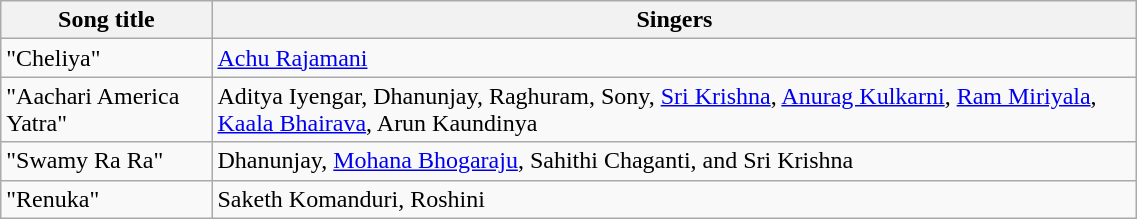<table class="wikitable" width="60%">
<tr>
<th>Song title</th>
<th>Singers</th>
</tr>
<tr>
<td>"Cheliya"</td>
<td><a href='#'>Achu Rajamani</a></td>
</tr>
<tr>
<td>"Aachari America Yatra"</td>
<td>Aditya Iyengar, Dhanunjay, Raghuram, Sony, <a href='#'>Sri Krishna</a>, <a href='#'>Anurag Kulkarni</a>, <a href='#'>Ram Miriyala</a>, <a href='#'>Kaala Bhairava</a>, Arun Kaundinya</td>
</tr>
<tr>
<td>"Swamy Ra Ra"</td>
<td>Dhanunjay, <a href='#'>Mohana Bhogaraju</a>, Sahithi Chaganti, and Sri Krishna</td>
</tr>
<tr>
<td>"Renuka"</td>
<td>Saketh Komanduri, Roshini</td>
</tr>
</table>
